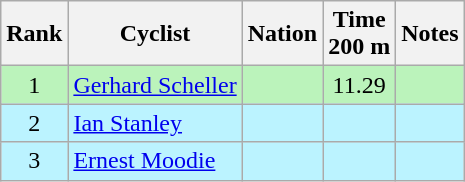<table class="wikitable sortable" style="text-align:center">
<tr>
<th>Rank</th>
<th>Cyclist</th>
<th>Nation</th>
<th>Time<br>200 m</th>
<th>Notes</th>
</tr>
<tr bgcolor=bbf3bb>
<td>1</td>
<td align=left><a href='#'>Gerhard Scheller</a></td>
<td align=left></td>
<td>11.29</td>
<td></td>
</tr>
<tr bgcolor=bbf3ff>
<td>2</td>
<td align=left><a href='#'>Ian Stanley</a></td>
<td align=left></td>
<td></td>
<td></td>
</tr>
<tr bgcolor=bbf3ff>
<td>3</td>
<td align=left><a href='#'>Ernest Moodie</a></td>
<td align=left></td>
<td></td>
<td></td>
</tr>
</table>
